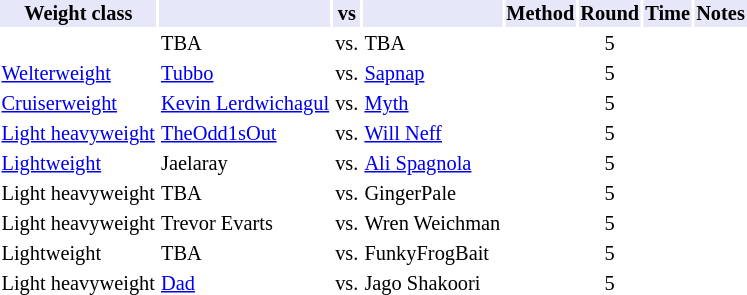<table class="toccolours" style="font-size: 85%;">
<tr>
<th style="background:#e6e8fa; color:#000; text-align:center;">Weight class</th>
<th style="background:#e6e8fa; color:#000; text-align:center;"></th>
<th style="background:#e6e8fa; color:#000; text-align:center;">vs</th>
<th style="background:#e6e8fa; color:#000; text-align:center;"></th>
<th style="background:#e6e8fa; color:#000; text-align:center;">Method</th>
<th style="background:#e6e8fa; color:#000; text-align:center;">Round</th>
<th style="background:#e6e8fa; color:#000; text-align:center;">Time</th>
<th style="background:#e6e8fa; color:#000; text-align:center;">Notes</th>
</tr>
<tr>
<td></td>
<td>TBA</td>
<td>vs.</td>
<td>TBA</td>
<td></td>
<td align="center">5</td>
<td></td>
<td></td>
</tr>
<tr>
<td><a href='#'>Welterweight</a></td>
<td><a href='#'>Tubbo</a></td>
<td>vs.</td>
<td><a href='#'>Sapnap</a></td>
<td></td>
<td align="center">5</td>
<td></td>
<td></td>
</tr>
<tr>
<td><a href='#'>Cruiserweight</a></td>
<td><a href='#'>Kevin Lerdwichagul</a></td>
<td>vs.</td>
<td><a href='#'>Myth</a></td>
<td></td>
<td align="center">5</td>
<td></td>
<td></td>
</tr>
<tr>
<td><a href='#'>Light heavyweight</a></td>
<td><a href='#'>TheOdd1sOut</a></td>
<td>vs.</td>
<td><a href='#'>Will Neff</a></td>
<td></td>
<td align="center">5</td>
<td></td>
<td></td>
</tr>
<tr>
<td><a href='#'>Lightweight</a></td>
<td>Jaelaray</td>
<td>vs.</td>
<td><a href='#'>Ali Spagnola</a></td>
<td></td>
<td align="center">5</td>
<td></td>
<td></td>
</tr>
<tr>
<td>Light heavyweight</td>
<td>TBA</td>
<td>vs.</td>
<td>GingerPale</td>
<td></td>
<td align="center">5</td>
<td></td>
<td></td>
</tr>
<tr>
<td>Light heavyweight</td>
<td>Trevor Evarts</td>
<td>vs.</td>
<td>Wren Weichman</td>
<td></td>
<td align="center">5</td>
<td></td>
<td></td>
</tr>
<tr>
<td>Lightweight</td>
<td>TBA</td>
<td>vs.</td>
<td>FunkyFrogBait</td>
<td></td>
<td align="center">5</td>
<td></td>
<td></td>
</tr>
<tr>
<td>Light heavyweight</td>
<td><a href='#'>Dad</a></td>
<td>vs.</td>
<td>Jago Shakoori</td>
<td></td>
<td align="center">5</td>
<td></td>
<td></td>
</tr>
<tr>
</tr>
</table>
